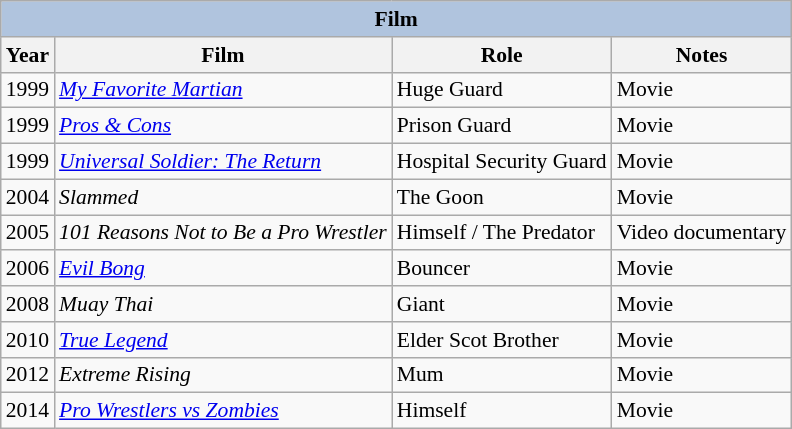<table class="wikitable" style="font-size: 90%;">
<tr>
<th colspan="4" style="background: LightSteelBlue;">Film</th>
</tr>
<tr>
<th>Year</th>
<th>Film</th>
<th>Role</th>
<th>Notes</th>
</tr>
<tr>
<td>1999</td>
<td><em><a href='#'>My Favorite Martian</a></em></td>
<td>Huge Guard</td>
<td>Movie</td>
</tr>
<tr>
<td>1999</td>
<td><em><a href='#'>Pros & Cons</a></em></td>
<td>Prison Guard</td>
<td>Movie</td>
</tr>
<tr>
<td>1999</td>
<td><em><a href='#'>Universal Soldier: The Return</a></em></td>
<td>Hospital Security Guard</td>
<td>Movie</td>
</tr>
<tr>
<td>2004</td>
<td><em>Slammed</em></td>
<td>The Goon</td>
<td>Movie</td>
</tr>
<tr>
<td>2005</td>
<td><em>101 Reasons Not to Be a Pro Wrestler</em></td>
<td>Himself / The Predator</td>
<td>Video documentary</td>
</tr>
<tr>
<td>2006</td>
<td><em><a href='#'>Evil Bong</a></em></td>
<td>Bouncer</td>
<td>Movie</td>
</tr>
<tr>
<td>2008</td>
<td><em>Muay Thai</em></td>
<td>Giant</td>
<td>Movie</td>
</tr>
<tr>
<td>2010</td>
<td><em><a href='#'>True Legend</a></em></td>
<td>Elder Scot Brother</td>
<td>Movie</td>
</tr>
<tr>
<td>2012</td>
<td><em>Extreme Rising</em></td>
<td>Mum</td>
<td>Movie</td>
</tr>
<tr>
<td>2014</td>
<td><em><a href='#'>Pro Wrestlers vs Zombies</a></em></td>
<td>Himself</td>
<td>Movie</td>
</tr>
</table>
